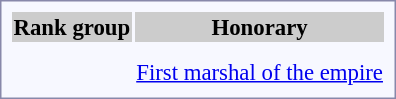<table style="border:1px solid #8888aa; background-color:#f7f8ff; padding:5px; font-size:95%; margin: 0px 12px 12px 0px; text-align:center;">
<tr bgcolor="#CCCCCC">
<th>Rank group</th>
<th colspan=2>Honorary</th>
</tr>
<tr>
<td rowspan=3></td>
<td></td>
</tr>
<tr>
<td></td>
</tr>
<tr>
<td><a href='#'>First marshal of the empire</a></td>
</tr>
</table>
